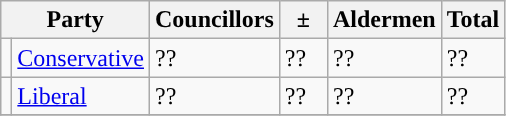<table class="wikitable">
<tr>
<th colspan="2">Party</th>
<th>Councillors</th>
<th>  ±  </th>
<th>Aldermen</th>
<th>Total</th>
</tr>
<tr>
<td style="background-color: "></td>
<td><a href='#'>Conservative</a></td>
<td>??</td>
<td>??</td>
<td>??</td>
<td>??</td>
</tr>
<tr>
<td style="background-color: "></td>
<td><a href='#'>Liberal</a></td>
<td>??</td>
<td>??</td>
<td>??</td>
<td>??</td>
</tr>
<tr>
</tr>
</table>
